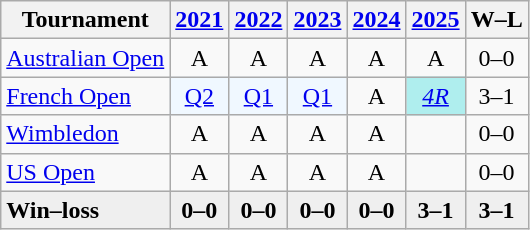<table class="wikitable" style=text-align:center>
<tr>
<th>Tournament</th>
<th><a href='#'>2021</a></th>
<th><a href='#'>2022</a></th>
<th><a href='#'>2023</a></th>
<th><a href='#'>2024</a></th>
<th><a href='#'>2025</a></th>
<th>W–L</th>
</tr>
<tr>
<td align=left><a href='#'>Australian Open</a></td>
<td>A</td>
<td>A</td>
<td>A</td>
<td>A</td>
<td>A</td>
<td>0–0</td>
</tr>
<tr>
<td align=left><a href='#'>French Open</a></td>
<td bgcolor="f0f8ff"><a href='#'>Q2</a></td>
<td bgcolor="f0f8ff"><a href='#'>Q1</a></td>
<td bgcolor="f0f8ff"><a href='#'>Q1</a></td>
<td>A</td>
<td style=background:#afeeee><a href='#'><em>4R</em></a></td>
<td>3–1</td>
</tr>
<tr>
<td align=left><a href='#'>Wimbledon</a></td>
<td>A</td>
<td>A</td>
<td>A</td>
<td>A</td>
<td></td>
<td>0–0</td>
</tr>
<tr>
<td align=left><a href='#'>US Open</a></td>
<td>A</td>
<td>A</td>
<td>A</td>
<td>A</td>
<td></td>
<td>0–0</td>
</tr>
<tr style=background:#efefef;font-weight:bold>
<td align=left>Win–loss</td>
<td>0–0</td>
<td>0–0</td>
<td>0–0</td>
<td>0–0</td>
<td>3–1</td>
<td>3–1</td>
</tr>
</table>
